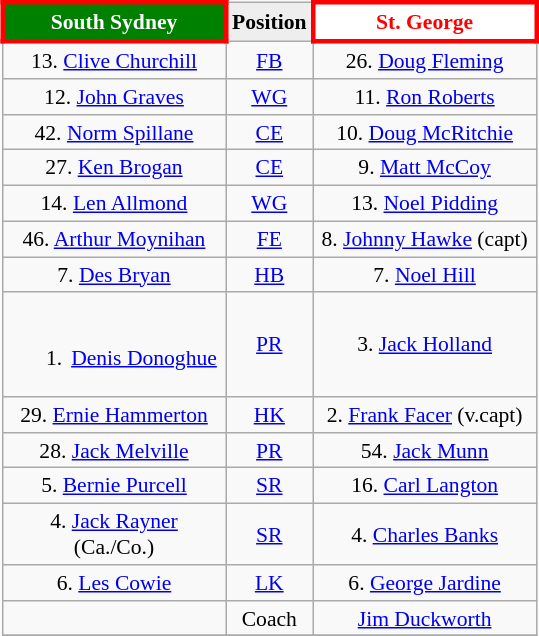<table align="right" class="wikitable" style="font-size:90%; margin-left:1em">
<tr bgcolor="#FF0033">
<th style="width:140px; border:3px solid red; background: green; color: white">South Sydney</th>
<th style="width:40px; text-align:center; background:#eee; color:black;">Position</th>
<th style="width:140px; border:3px solid red; background: white; color: red">St. George</th>
</tr>
<tr align=center>
<td>13. <a href='#'>Clive Churchill</a></td>
<td><a href='#'>FB</a></td>
<td>26. <a href='#'>Doug Fleming</a></td>
</tr>
<tr align=center>
<td>12. <a href='#'>John Graves</a></td>
<td><a href='#'>WG</a></td>
<td>11. <a href='#'>Ron Roberts</a></td>
</tr>
<tr align=center>
<td>42. <a href='#'>Norm Spillane</a></td>
<td><a href='#'>CE</a></td>
<td>10. <a href='#'>Doug McRitchie</a></td>
</tr>
<tr align=center>
<td>27. <a href='#'>Ken Brogan</a></td>
<td><a href='#'>CE</a></td>
<td>9. <a href='#'>Matt McCoy</a></td>
</tr>
<tr align=center>
<td>14. <a href='#'>Len Allmond</a></td>
<td><a href='#'>WG</a></td>
<td>13. <a href='#'>Noel Pidding</a></td>
</tr>
<tr align=center>
<td>46. <a href='#'>Arthur Moynihan</a></td>
<td><a href='#'>FE</a></td>
<td>8. <a href='#'>Johnny Hawke</a> (capt)</td>
</tr>
<tr align=center>
<td>7. <a href='#'>Des Bryan</a></td>
<td><a href='#'>HB</a></td>
<td>7. <a href='#'>Noel Hill</a></td>
</tr>
<tr align=center>
<td><br><ol><li><a href='#'>Denis Donoghue</a></li></ol></td>
<td><a href='#'>PR</a></td>
<td>3. <a href='#'>Jack Holland</a></td>
</tr>
<tr align=center>
<td>29. <a href='#'>Ernie Hammerton</a></td>
<td><a href='#'>HK</a></td>
<td>2. <a href='#'>Frank Facer</a> (v.capt)</td>
</tr>
<tr align=center>
<td>28. <a href='#'>Jack Melville</a></td>
<td><a href='#'>PR</a></td>
<td>54. <a href='#'>Jack Munn</a></td>
</tr>
<tr align=center>
<td>5. <a href='#'>Bernie Purcell</a></td>
<td><a href='#'>SR</a></td>
<td>16. <a href='#'>Carl Langton</a></td>
</tr>
<tr align=center>
<td>4. <a href='#'>Jack Rayner</a> (Ca./Co.)</td>
<td><a href='#'>SR</a></td>
<td>4. <a href='#'>Charles Banks</a></td>
</tr>
<tr align=center>
<td>6. <a href='#'>Les Cowie</a></td>
<td><a href='#'>LK</a></td>
<td>6. <a href='#'>George Jardine</a></td>
</tr>
<tr align=center>
<td></td>
<td>Coach</td>
<td><a href='#'>Jim Duckworth</a></td>
</tr>
<tr>
</tr>
</table>
